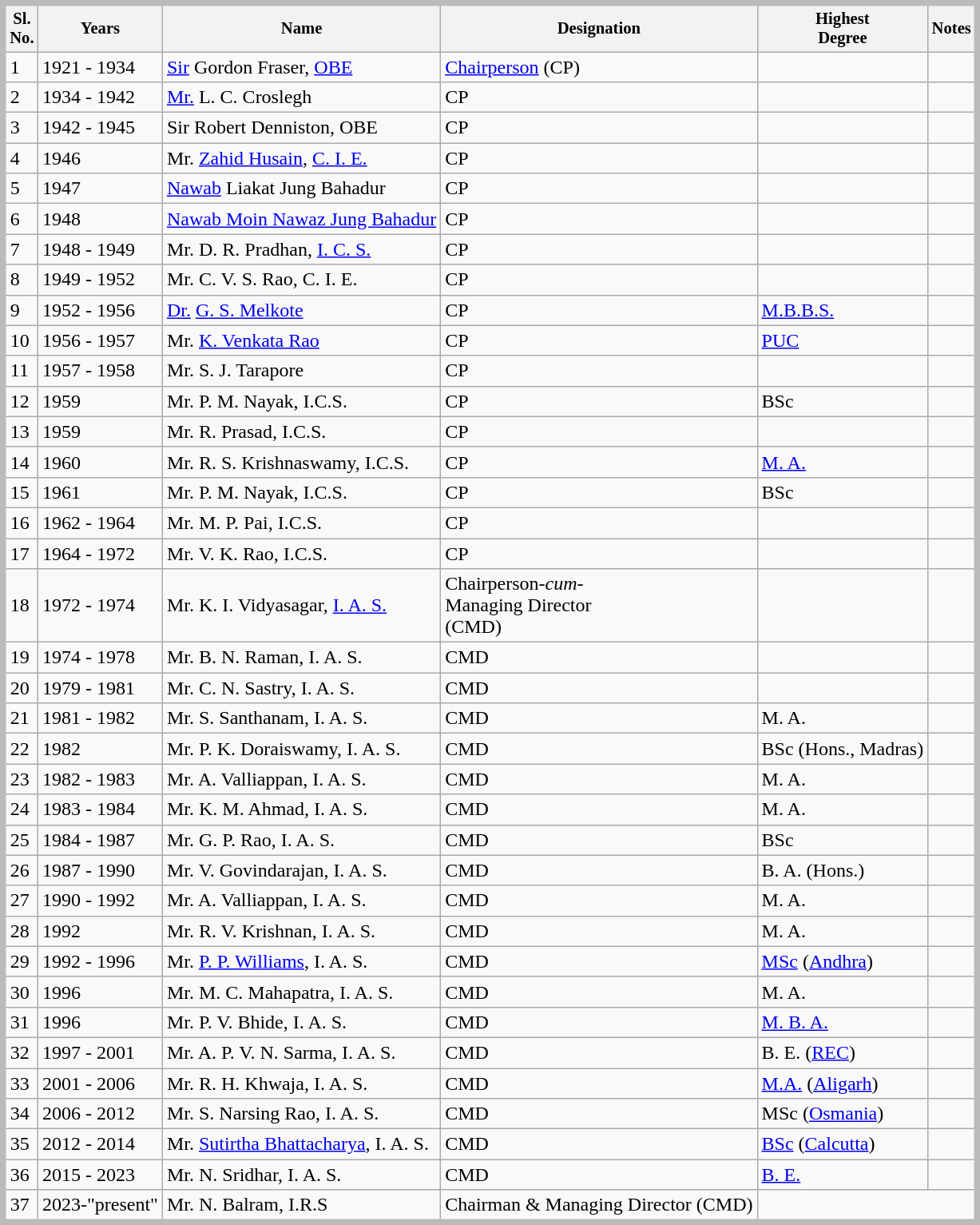<table class="wikitable" style="border: 5px solid #BBB; margin: .96em 0 0 .9em;">
<tr style="font-size: 86%;">
<th>Sl.<br>No.</th>
<th>Years</th>
<th>Name</th>
<th>Designation</th>
<th>Highest<br>Degree</th>
<th>Notes</th>
</tr>
<tr>
<td>1</td>
<td>1921 - 1934</td>
<td><a href='#'>Sir</a> Gordon Fraser, <a href='#'>OBE</a></td>
<td><a href='#'>Chairperson</a> (CP)</td>
<td></td>
<td></td>
</tr>
<tr>
<td>2</td>
<td>1934 - 1942</td>
<td><a href='#'>Mr.</a> L. C. Croslegh</td>
<td>CP</td>
<td></td>
<td></td>
</tr>
<tr>
<td>3</td>
<td>1942 - 1945</td>
<td>Sir Robert Denniston, OBE</td>
<td>CP</td>
<td></td>
<td></td>
</tr>
<tr>
<td>4</td>
<td>1946</td>
<td>Mr. <a href='#'>Zahid Husain</a>, <a href='#'>C. I. E.</a></td>
<td>CP</td>
<td></td>
<td></td>
</tr>
<tr>
<td>5</td>
<td>1947</td>
<td><a href='#'>Nawab</a> Liakat Jung Bahadur</td>
<td>CP</td>
<td></td>
<td></td>
</tr>
<tr>
<td>6</td>
<td>1948</td>
<td><a href='#'>Nawab Moin Nawaz Jung Bahadur</a></td>
<td>CP</td>
<td></td>
<td></td>
</tr>
<tr>
<td>7</td>
<td>1948 - 1949</td>
<td>Mr. D. R. Pradhan, <a href='#'>I. C. S.</a></td>
<td>CP</td>
<td></td>
<td></td>
</tr>
<tr>
<td>8</td>
<td>1949 - 1952</td>
<td>Mr. C. V. S. Rao, C. I. E.</td>
<td>CP</td>
<td></td>
<td></td>
</tr>
<tr>
<td>9</td>
<td>1952 - 1956</td>
<td><a href='#'>Dr.</a> <a href='#'>G. S. Melkote</a></td>
<td>CP</td>
<td><a href='#'>M.B.B.S.</a></td>
<td></td>
</tr>
<tr>
<td>10</td>
<td>1956 - 1957</td>
<td>Mr. <a href='#'>K. Venkata Rao</a></td>
<td>CP</td>
<td><a href='#'>PUC</a></td>
<td></td>
</tr>
<tr>
<td>11</td>
<td>1957 - 1958</td>
<td>Mr. S. J. Tarapore</td>
<td>CP</td>
<td></td>
<td></td>
</tr>
<tr>
<td>12</td>
<td>1959</td>
<td>Mr. P. M. Nayak, I.C.S.</td>
<td>CP</td>
<td>BSc</td>
<td></td>
</tr>
<tr>
<td>13</td>
<td>1959</td>
<td>Mr. R. Prasad, I.C.S.</td>
<td>CP</td>
<td></td>
<td></td>
</tr>
<tr>
<td>14</td>
<td>1960</td>
<td>Mr. R. S. Krishnaswamy, I.C.S.</td>
<td>CP</td>
<td><a href='#'>M. A.</a></td>
<td></td>
</tr>
<tr>
<td>15</td>
<td>1961</td>
<td>Mr. P. M. Nayak, I.C.S.</td>
<td>CP</td>
<td>BSc</td>
<td></td>
</tr>
<tr>
<td>16</td>
<td>1962 - 1964</td>
<td>Mr. M. P. Pai, I.C.S.</td>
<td>CP</td>
<td></td>
<td></td>
</tr>
<tr>
<td>17</td>
<td>1964 - 1972</td>
<td>Mr. V. K. Rao, I.C.S.</td>
<td>CP</td>
<td></td>
<td></td>
</tr>
<tr>
<td>18</td>
<td>1972 - 1974</td>
<td>Mr. K. I. Vidyasagar, <a href='#'>I. A. S.</a></td>
<td>Chairperson-<em>cum</em>-<br>Managing Director<br> (CMD)</td>
<td></td>
<td></td>
</tr>
<tr>
<td>19</td>
<td>1974 - 1978</td>
<td>Mr. B. N. Raman, I. A. S.</td>
<td>CMD</td>
<td></td>
<td></td>
</tr>
<tr>
<td>20</td>
<td>1979 - 1981</td>
<td>Mr. C. N. Sastry, I. A. S.</td>
<td>CMD</td>
<td></td>
<td></td>
</tr>
<tr>
<td>21</td>
<td>1981 - 1982</td>
<td>Mr. S. Santhanam, I. A. S.</td>
<td>CMD</td>
<td>M. A.</td>
<td></td>
</tr>
<tr>
<td>22</td>
<td>1982</td>
<td>Mr. P. K. Doraiswamy, I. A. S.</td>
<td>CMD</td>
<td>BSc (Hons., Madras)</td>
<td></td>
</tr>
<tr>
<td>23</td>
<td>1982 - 1983</td>
<td>Mr. A. Valliappan, I. A. S.</td>
<td>CMD</td>
<td>M. A.</td>
<td></td>
</tr>
<tr>
<td>24</td>
<td>1983 - 1984</td>
<td>Mr. K. M. Ahmad, I. A. S.</td>
<td>CMD</td>
<td>M. A.</td>
<td></td>
</tr>
<tr>
<td>25</td>
<td>1984 - 1987</td>
<td>Mr. G. P. Rao, I. A. S.</td>
<td>CMD</td>
<td>BSc</td>
<td></td>
</tr>
<tr>
<td>26</td>
<td>1987 - 1990</td>
<td>Mr. V. Govindarajan, I. A. S.</td>
<td>CMD</td>
<td>B. A. (Hons.)</td>
<td></td>
</tr>
<tr>
<td>27</td>
<td>1990 - 1992</td>
<td>Mr. A. Valliappan, I. A. S.</td>
<td>CMD</td>
<td>M. A.</td>
<td></td>
</tr>
<tr>
<td>28</td>
<td>1992</td>
<td>Mr. R. V. Krishnan, I. A. S.</td>
<td>CMD</td>
<td>M. A.</td>
<td></td>
</tr>
<tr>
<td>29</td>
<td>1992 - 1996</td>
<td>Mr. <a href='#'>P. P. Williams</a>, I. A. S.</td>
<td>CMD</td>
<td><a href='#'>MSc</a> (<a href='#'>Andhra</a>)</td>
<td></td>
</tr>
<tr>
<td>30</td>
<td>1996</td>
<td>Mr. M. C. Mahapatra, I. A. S.</td>
<td>CMD</td>
<td>M. A.</td>
<td></td>
</tr>
<tr>
<td>31</td>
<td>1996</td>
<td>Mr. P. V. Bhide, I. A. S.</td>
<td>CMD</td>
<td><a href='#'>M. B. A.</a></td>
<td></td>
</tr>
<tr>
<td>32</td>
<td>1997 - 2001</td>
<td>Mr. A. P. V. N. Sarma, I. A. S.</td>
<td>CMD</td>
<td>B. E. (<a href='#'>REC</a>)</td>
<td></td>
</tr>
<tr>
<td>33</td>
<td>2001 - 2006</td>
<td>Mr. R. H. Khwaja, I. A. S.</td>
<td>CMD</td>
<td><a href='#'>M.A.</a> (<a href='#'>Aligarh</a>)</td>
<td></td>
</tr>
<tr>
<td>34</td>
<td>2006 - 2012</td>
<td>Mr. S. Narsing Rao, I. A. S.</td>
<td>CMD</td>
<td>MSc (<a href='#'>Osmania</a>)</td>
<td></td>
</tr>
<tr>
<td>35</td>
<td>2012 - 2014</td>
<td>Mr. <a href='#'>Sutirtha Bhattacharya</a>, I. A. S.</td>
<td>CMD</td>
<td><a href='#'>BSc</a> (<a href='#'>Calcutta</a>)</td>
<td></td>
</tr>
<tr>
<td>36</td>
<td>2015 - 2023</td>
<td>Mr. N. Sridhar, I. A. S.</td>
<td>CMD</td>
<td><a href='#'>B. E.</a></td>
<td></td>
</tr>
<tr>
<td>37</td>
<td>2023-"present"</td>
<td>Mr. N. Balram, I.R.S</td>
<td>Chairman & Managing Director  (CMD)</td>
</tr>
</table>
